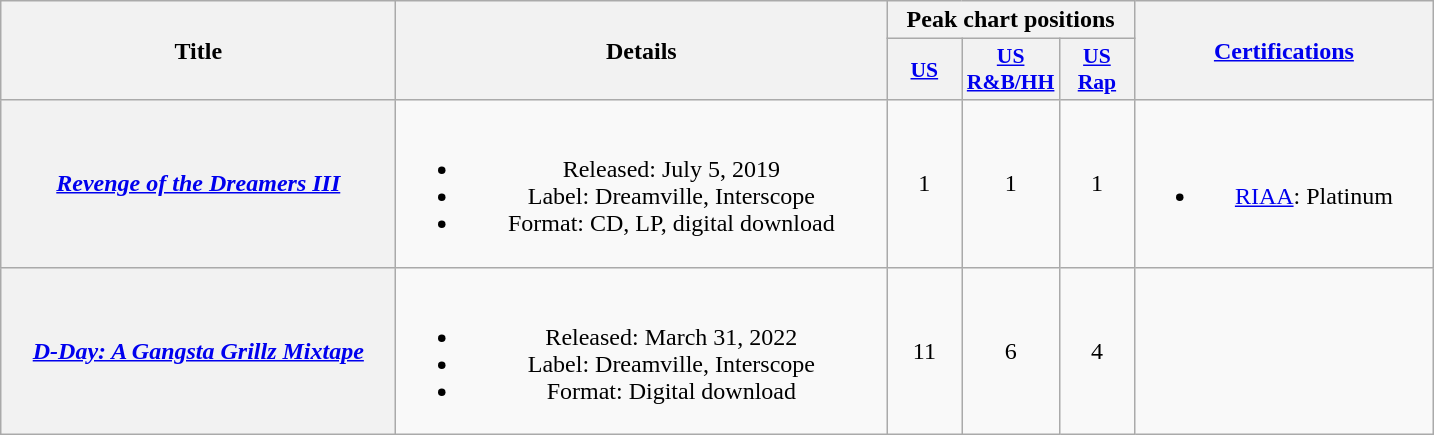<table class="wikitable plainrowheaders" style="text-align:center;">
<tr>
<th scope="col" rowspan="2" style="width:16em;">Title</th>
<th scope="col" rowspan="2" style="width:20em;">Details</th>
<th scope="col" colspan="3">Peak chart positions</th>
<th scope="col" rowspan="2" style="width:12em;"><a href='#'>Certifications</a></th>
</tr>
<tr>
<th scope="col" style="width:3em;font-size:90%;"><a href='#'>US</a><br></th>
<th scope="col" style="width:3em;font-size:90%;"><a href='#'>US<br>R&B/HH</a><br></th>
<th scope="col" style="width:3em;font-size:90%;"><a href='#'>US<br>Rap</a><br></th>
</tr>
<tr>
<th scope="row"><em><a href='#'>Revenge of the Dreamers III</a></em><br></th>
<td><br><ul><li>Released: July 5, 2019</li><li>Label: Dreamville, Interscope</li><li>Format: CD, LP, digital download</li></ul></td>
<td>1</td>
<td>1</td>
<td>1</td>
<td><br><ul><li><a href='#'>RIAA</a>: Platinum</li></ul></td>
</tr>
<tr>
<th scope="row"><em><a href='#'>D-Day: A Gangsta Grillz Mixtape</a></em><br></th>
<td><br><ul><li>Released: March 31, 2022</li><li>Label: Dreamville, Interscope</li><li>Format: Digital download</li></ul></td>
<td>11</td>
<td>6</td>
<td>4</td>
<td></td>
</tr>
</table>
